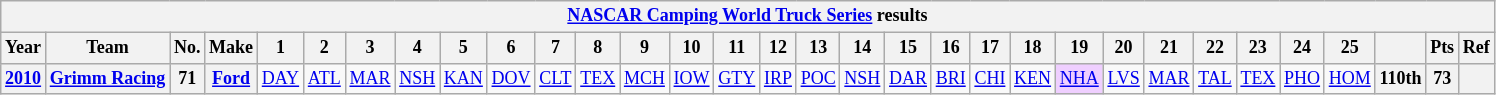<table class="wikitable" style="text-align:center; font-size:75%">
<tr>
<th colspan=32><a href='#'>NASCAR Camping World Truck Series</a> results</th>
</tr>
<tr>
<th>Year</th>
<th>Team</th>
<th>No.</th>
<th>Make</th>
<th>1</th>
<th>2</th>
<th>3</th>
<th>4</th>
<th>5</th>
<th>6</th>
<th>7</th>
<th>8</th>
<th>9</th>
<th>10</th>
<th>11</th>
<th>12</th>
<th>13</th>
<th>14</th>
<th>15</th>
<th>16</th>
<th>17</th>
<th>18</th>
<th>19</th>
<th>20</th>
<th>21</th>
<th>22</th>
<th>23</th>
<th>24</th>
<th>25</th>
<th></th>
<th>Pts</th>
<th>Ref</th>
</tr>
<tr>
<th><a href='#'>2010</a></th>
<th><a href='#'>Grimm Racing</a></th>
<th>71</th>
<th><a href='#'>Ford</a></th>
<td><a href='#'>DAY</a></td>
<td><a href='#'>ATL</a></td>
<td><a href='#'>MAR</a></td>
<td><a href='#'>NSH</a></td>
<td><a href='#'>KAN</a></td>
<td><a href='#'>DOV</a></td>
<td><a href='#'>CLT</a></td>
<td><a href='#'>TEX</a></td>
<td><a href='#'>MCH</a></td>
<td><a href='#'>IOW</a></td>
<td><a href='#'>GTY</a></td>
<td><a href='#'>IRP</a></td>
<td><a href='#'>POC</a></td>
<td><a href='#'>NSH</a></td>
<td><a href='#'>DAR</a></td>
<td><a href='#'>BRI</a></td>
<td><a href='#'>CHI</a></td>
<td><a href='#'>KEN</a></td>
<td style="background:#EFCFFF;"><a href='#'>NHA</a><br></td>
<td><a href='#'>LVS</a></td>
<td><a href='#'>MAR</a></td>
<td><a href='#'>TAL</a></td>
<td><a href='#'>TEX</a></td>
<td><a href='#'>PHO</a></td>
<td><a href='#'>HOM</a></td>
<th>110th</th>
<th>73</th>
<th></th>
</tr>
</table>
